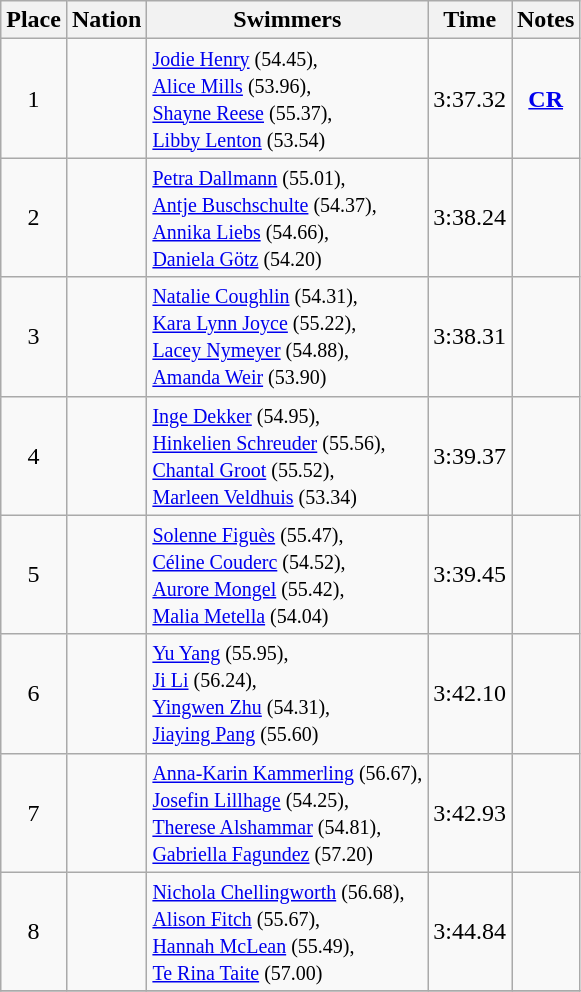<table class="wikitable sortable" style="text-align:center">
<tr>
<th>Place</th>
<th>Nation</th>
<th>Swimmers</th>
<th>Time</th>
<th>Notes</th>
</tr>
<tr>
<td>1</td>
<td align=left></td>
<td align=left><small> <a href='#'>Jodie Henry</a> (54.45),<br> <a href='#'>Alice Mills</a> (53.96),<br> <a href='#'>Shayne Reese</a> (55.37),<br> <a href='#'>Libby Lenton</a> (53.54) </small></td>
<td>3:37.32</td>
<td><strong><a href='#'>CR</a></strong></td>
</tr>
<tr>
<td>2</td>
<td align=left></td>
<td align=left><small> <a href='#'>Petra Dallmann</a> (55.01),<br> <a href='#'>Antje Buschschulte</a> (54.37),<br> <a href='#'>Annika Liebs</a> (54.66),<br> <a href='#'>Daniela Götz</a> (54.20) </small></td>
<td>3:38.24</td>
<td></td>
</tr>
<tr>
<td>3</td>
<td align=left></td>
<td align=left><small> <a href='#'>Natalie Coughlin</a> (54.31),<br> <a href='#'>Kara Lynn Joyce</a> (55.22),<br> <a href='#'>Lacey Nymeyer</a> (54.88),<br> <a href='#'>Amanda Weir</a> (53.90) </small></td>
<td>3:38.31</td>
<td></td>
</tr>
<tr>
<td>4</td>
<td align=left></td>
<td align=left><small> <a href='#'>Inge Dekker</a> (54.95),<br> <a href='#'>Hinkelien Schreuder</a> (55.56),<br> <a href='#'>Chantal Groot</a> (55.52),<br> <a href='#'>Marleen Veldhuis</a> (53.34) </small></td>
<td>3:39.37</td>
<td></td>
</tr>
<tr>
<td>5</td>
<td align=left></td>
<td align=left><small> <a href='#'>Solenne Figuès</a> (55.47),<br> <a href='#'>Céline Couderc</a> (54.52),<br> <a href='#'>Aurore Mongel</a> (55.42),<br> <a href='#'>Malia Metella</a> (54.04) </small></td>
<td>3:39.45</td>
<td></td>
</tr>
<tr>
<td>6</td>
<td align=left></td>
<td align=left><small> <a href='#'>Yu Yang</a> (55.95),<br> <a href='#'>Ji Li</a> (56.24),<br> <a href='#'>Yingwen Zhu</a> (54.31),<br> <a href='#'>Jiaying Pang</a> (55.60) </small></td>
<td>3:42.10</td>
<td></td>
</tr>
<tr>
<td>7</td>
<td align=left></td>
<td align=left><small> <a href='#'>Anna-Karin Kammerling</a> (56.67),<br> <a href='#'>Josefin Lillhage</a> (54.25),<br> <a href='#'>Therese Alshammar</a> (54.81),<br> <a href='#'>Gabriella Fagundez</a> (57.20) </small></td>
<td>3:42.93</td>
<td></td>
</tr>
<tr>
<td>8</td>
<td align=left></td>
<td align=left><small> <a href='#'>Nichola Chellingworth</a> (56.68),<br> <a href='#'>Alison Fitch</a> (55.67),<br> <a href='#'>Hannah McLean</a> (55.49),<br> <a href='#'>Te Rina Taite</a> (57.00) </small></td>
<td>3:44.84</td>
<td></td>
</tr>
<tr>
</tr>
</table>
